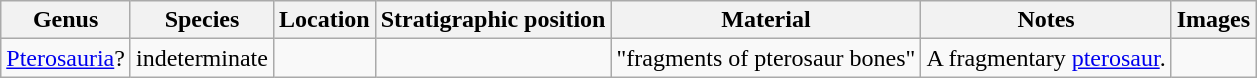<table class="wikitable" align="center">
<tr>
<th>Genus</th>
<th>Species</th>
<th>Location</th>
<th>Stratigraphic position</th>
<th>Material</th>
<th>Notes</th>
<th>Images</th>
</tr>
<tr>
<td><a href='#'>Pterosauria</a>?</td>
<td>indeterminate</td>
<td></td>
<td></td>
<td>"fragments of pterosaur bones"</td>
<td>A fragmentary <a href='#'>pterosaur</a>.</td>
<td></td>
</tr>
</table>
